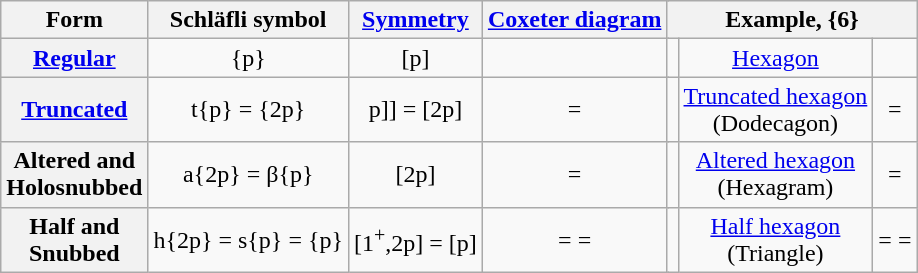<table class=wikitable>
<tr>
<th>Form</th>
<th>Schläfli symbol</th>
<th><a href='#'>Symmetry</a></th>
<th colspan=2><a href='#'>Coxeter diagram</a></th>
<th colspan=3>Example, {6}</th>
</tr>
<tr align=center>
<th><a href='#'>Regular</a></th>
<td>{p}</td>
<td>[p]</td>
<td colspan=2></td>
<td></td>
<td><a href='#'>Hexagon</a></td>
<td></td>
</tr>
<tr align=center>
<th><a href='#'>Truncated</a></th>
<td>t{p} = {2p}</td>
<td>p]] = [2p]</td>
<td colspan=2> = </td>
<td></td>
<td><a href='#'>Truncated hexagon</a><br>(Dodecagon)</td>
<td> = </td>
</tr>
<tr align=center>
<th>Altered and <br>Holosnubbed</th>
<td>a{2p} = β{p}</td>
<td>[2p]</td>
<td colspan=2> = </td>
<td></td>
<td><a href='#'>Altered hexagon</a><br>(Hexagram)</td>
<td> = </td>
</tr>
<tr align=center>
<th>Half and <br>Snubbed</th>
<td>h{2p} = s{p} = {p}</td>
<td>[1<sup>+</sup>,2p] = [p]</td>
<td colspan=2> =  = </td>
<td></td>
<td><a href='#'>Half hexagon</a><br>(Triangle)</td>
<td> =  = </td>
</tr>
</table>
